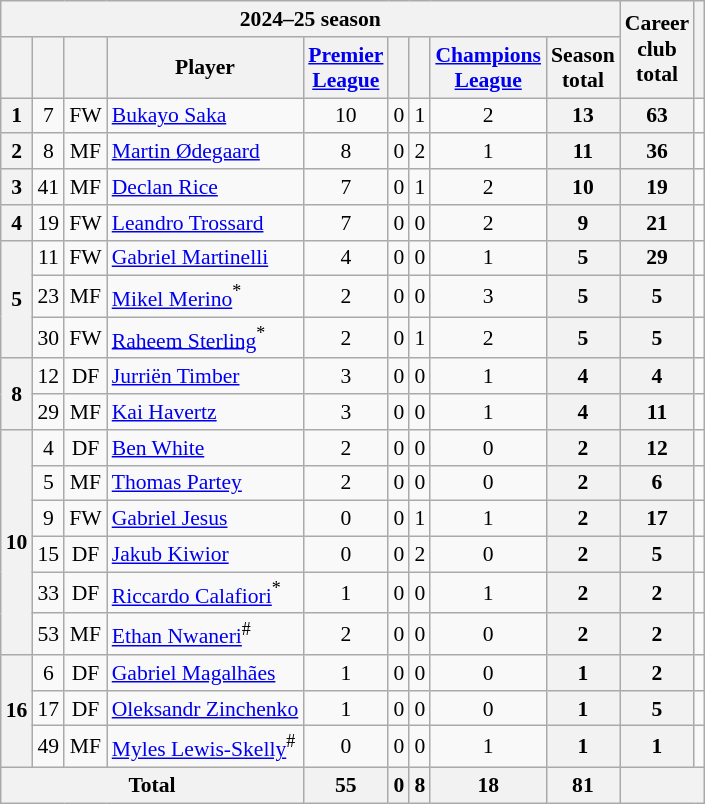<table class="wikitable sortable" style="text-align:center; font-size:90%;">
<tr>
<th colspan="9">2024–25 season</th>
<th rowspan="2">Career<br>club<br>total</th>
<th rowspan="2" class="unsortable"></th>
</tr>
<tr>
<th></th>
<th></th>
<th></th>
<th>Player</th>
<th><a href='#'>Premier<br>League</a></th>
<th></th>
<th></th>
<th><a href='#'>Champions<br>League</a></th>
<th>Season<br>total</th>
</tr>
<tr>
<th>1</th>
<td>7</td>
<td>FW</td>
<td style="text-align:left;" data-sort-value="Saka"> <a href='#'>Bukayo Saka</a></td>
<td>10</td>
<td>0</td>
<td>1</td>
<td>2</td>
<th>13</th>
<th>63</th>
<td></td>
</tr>
<tr>
<th>2</th>
<td>8</td>
<td>MF</td>
<td style="text-align:left;" data-sort-value="Odeg"> <a href='#'>Martin Ødegaard</a></td>
<td>8</td>
<td>0</td>
<td>2</td>
<td>1</td>
<th>11</th>
<th>36</th>
<td></td>
</tr>
<tr>
<th>3</th>
<td>41</td>
<td>MF</td>
<td style="text-align:left;" data-sort-value="Rice"> <a href='#'>Declan Rice</a></td>
<td>7</td>
<td>0</td>
<td>1</td>
<td>2</td>
<th>10</th>
<th>19</th>
<td></td>
</tr>
<tr>
<th>4</th>
<td>19</td>
<td>FW</td>
<td style="text-align:left;" data-sort-value="Tros"> <a href='#'>Leandro Trossard</a></td>
<td>7</td>
<td>0</td>
<td>0</td>
<td>2</td>
<th>9</th>
<th>21</th>
<td></td>
</tr>
<tr>
<th rowspan="3">5</th>
<td>11</td>
<td>FW</td>
<td style="text-align:left;" data-sort-value="Mart"> <a href='#'>Gabriel Martinelli</a></td>
<td>4</td>
<td>0</td>
<td>0</td>
<td>1</td>
<th>5</th>
<th>29</th>
<td></td>
</tr>
<tr>
<td>23</td>
<td>MF</td>
<td style="text-align:left;" data-sort-value="Meri"> <a href='#'>Mikel Merino</a><sup>*</sup></td>
<td>2</td>
<td>0</td>
<td>0</td>
<td>3</td>
<th>5</th>
<th>5</th>
<td></td>
</tr>
<tr>
<td>30</td>
<td>FW</td>
<td style="text-align:left;" data-sort-value="Ster"> <a href='#'>Raheem Sterling</a><sup>*</sup></td>
<td>2</td>
<td>0</td>
<td>1</td>
<td>2</td>
<th>5</th>
<th>5</th>
<td></td>
</tr>
<tr>
<th rowspan="2">8</th>
<td>12</td>
<td>DF</td>
<td style="text-align:left;" data-sort-value="Timb"> <a href='#'>Jurriën Timber</a></td>
<td>3</td>
<td>0</td>
<td>0</td>
<td>1</td>
<th>4</th>
<th>4</th>
<td></td>
</tr>
<tr>
<td>29</td>
<td>MF</td>
<td style="text-align:left;" data-sort-value="Have"> <a href='#'>Kai Havertz</a></td>
<td>3</td>
<td>0</td>
<td>0</td>
<td>1</td>
<th>4</th>
<th>11</th>
<td></td>
</tr>
<tr>
<th rowspan="6">10</th>
<td>4</td>
<td>DF</td>
<td style="text-align:left;" data-sort-value="Whit"> <a href='#'>Ben White</a></td>
<td>2</td>
<td>0</td>
<td>0</td>
<td>0</td>
<th>2</th>
<th>12</th>
<td></td>
</tr>
<tr>
<td>5</td>
<td>MF</td>
<td style="text-align:left;" data-sort-value="Part"> <a href='#'>Thomas Partey</a></td>
<td>2</td>
<td>0</td>
<td>0</td>
<td>0</td>
<th>2</th>
<th>6</th>
<td></td>
</tr>
<tr>
<td>9</td>
<td>FW</td>
<td style="text-align:left;" data-sort-value="Jesu"> <a href='#'>Gabriel Jesus</a></td>
<td>0</td>
<td>0</td>
<td>1</td>
<td>1</td>
<th>2</th>
<th>17</th>
<td></td>
</tr>
<tr>
<td>15</td>
<td>DF</td>
<td style="text-align:left;" data-sort-value="Kiwi"> <a href='#'>Jakub Kiwior</a></td>
<td>0</td>
<td>0</td>
<td>2</td>
<td>0</td>
<th>2</th>
<th>5</th>
<td></td>
</tr>
<tr>
<td>33</td>
<td>DF</td>
<td style="text-align:left;" data-sort-value="Cala"> <a href='#'>Riccardo Calafiori</a><sup>*</sup></td>
<td>1</td>
<td>0</td>
<td>0</td>
<td>1</td>
<th>2</th>
<th>2</th>
<td></td>
</tr>
<tr>
<td>53</td>
<td>MF</td>
<td style="text-align:left;" data-sort-value="Nwan"> <a href='#'>Ethan Nwaneri</a><sup>#</sup></td>
<td>2</td>
<td>0</td>
<td>0</td>
<td>0</td>
<th>2</th>
<th>2</th>
<td></td>
</tr>
<tr>
<th rowspan="3">16</th>
<td>6</td>
<td>DF</td>
<td style="text-align:left;" data-sort-value="Maga"> <a href='#'>Gabriel Magalhães</a></td>
<td>1</td>
<td>0</td>
<td>0</td>
<td>0</td>
<th>1</th>
<th>2</th>
<td></td>
</tr>
<tr>
<td>17</td>
<td>DF</td>
<td style="text-align:left;" data-sort-value="Zinc"> <a href='#'>Oleksandr Zinchenko</a></td>
<td>1</td>
<td>0</td>
<td>0</td>
<td>0</td>
<th>1</th>
<th>5</th>
<td></td>
</tr>
<tr>
<td>49</td>
<td>MF</td>
<td style="text-align:left;" data-sort-value="Lewi"> <a href='#'>Myles Lewis-Skelly</a><sup>#</sup></td>
<td>0</td>
<td>0</td>
<td>0</td>
<td>1</td>
<th>1</th>
<th>1</th>
<td></td>
</tr>
<tr>
<th colspan="4">Total</th>
<th>55</th>
<th>0</th>
<th>8</th>
<th>18</th>
<th>81</th>
<th colspan="2"></th>
</tr>
</table>
